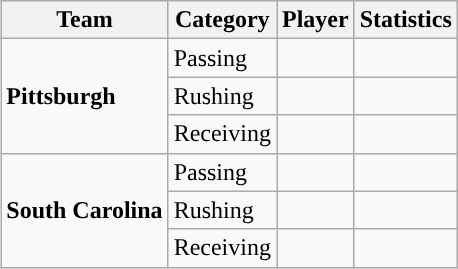<table class="wikitable" style="float: right;">
<tr>
<th>Team</th>
<th>Category</th>
<th>Player</th>
<th>Statistics</th>
</tr>
<tr>
<td rowspan=3><strong>Pittsburgh</strong></td>
<td>Passing</td>
<td></td>
<td></td>
</tr>
<tr>
<td>Rushing</td>
<td></td>
<td></td>
</tr>
<tr>
<td>Receiving</td>
<td></td>
<td></td>
</tr>
<tr>
<td rowspan=3><strong>South Carolina</strong></td>
<td>Passing</td>
<td></td>
<td></td>
</tr>
<tr>
<td>Rushing</td>
<td></td>
<td></td>
</tr>
<tr>
<td>Receiving</td>
<td></td>
<td></td>
</tr>
</table>
